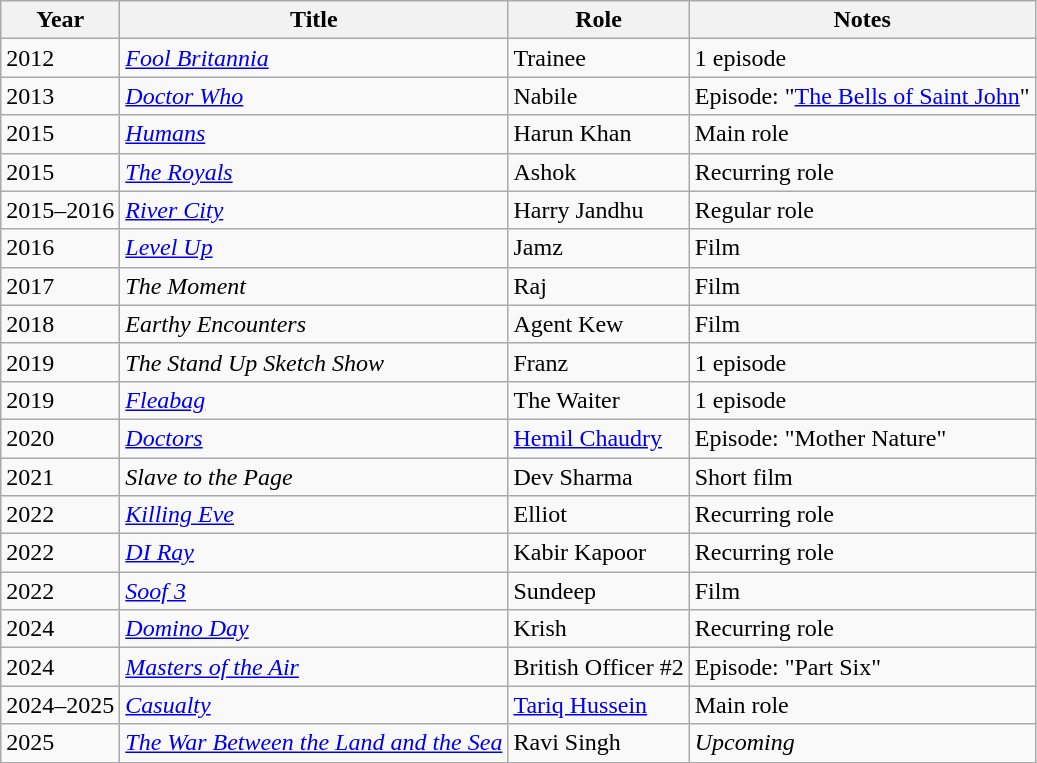<table class="wikitable">
<tr>
<th>Year</th>
<th>Title</th>
<th>Role</th>
<th>Notes</th>
</tr>
<tr>
<td>2012</td>
<td><em><a href='#'>Fool Britannia</a></em></td>
<td>Trainee</td>
<td>1 episode</td>
</tr>
<tr>
<td>2013</td>
<td><em><a href='#'>Doctor Who</a></em></td>
<td>Nabile</td>
<td>Episode: "<a href='#'>The Bells of Saint John</a>"</td>
</tr>
<tr>
<td>2015</td>
<td><em><a href='#'>Humans</a></em></td>
<td>Harun Khan</td>
<td>Main role</td>
</tr>
<tr>
<td>2015</td>
<td><em><a href='#'>The Royals</a></em></td>
<td>Ashok</td>
<td>Recurring role</td>
</tr>
<tr>
<td>2015–2016</td>
<td><em><a href='#'>River City</a></em></td>
<td>Harry Jandhu</td>
<td>Regular role</td>
</tr>
<tr>
<td>2016</td>
<td><em><a href='#'>Level Up</a></em></td>
<td>Jamz</td>
<td>Film</td>
</tr>
<tr>
<td>2017</td>
<td><em>The Moment</em></td>
<td>Raj</td>
<td>Film</td>
</tr>
<tr>
<td>2018</td>
<td><em>Earthy Encounters</em></td>
<td>Agent Kew</td>
<td>Film</td>
</tr>
<tr>
<td>2019</td>
<td><em>The Stand Up Sketch Show</em></td>
<td>Franz</td>
<td>1 episode</td>
</tr>
<tr>
<td>2019</td>
<td><em><a href='#'>Fleabag</a></em></td>
<td>The Waiter</td>
<td>1 episode</td>
</tr>
<tr>
<td>2020</td>
<td><em><a href='#'>Doctors</a></em></td>
<td><a href='#'>Hemil Chaudry</a></td>
<td>Episode: "Mother Nature"</td>
</tr>
<tr>
<td>2021</td>
<td><em>Slave to the Page</em></td>
<td>Dev Sharma</td>
<td>Short film</td>
</tr>
<tr>
<td>2022</td>
<td><em><a href='#'>Killing Eve</a></em></td>
<td>Elliot</td>
<td>Recurring role</td>
</tr>
<tr>
<td>2022</td>
<td><em><a href='#'>DI Ray</a></em></td>
<td>Kabir Kapoor</td>
<td>Recurring role</td>
</tr>
<tr>
<td>2022</td>
<td><em><a href='#'>Soof 3</a></em></td>
<td>Sundeep</td>
<td>Film</td>
</tr>
<tr>
<td>2024</td>
<td><em><a href='#'>Domino Day</a></em></td>
<td>Krish</td>
<td>Recurring role</td>
</tr>
<tr>
<td>2024</td>
<td><em><a href='#'>Masters of the Air</a></em></td>
<td>British Officer #2</td>
<td>Episode: "Part Six"</td>
</tr>
<tr>
<td>2024–2025</td>
<td><em><a href='#'>Casualty</a></em></td>
<td><a href='#'>Tariq Hussein</a></td>
<td>Main role</td>
</tr>
<tr>
<td>2025</td>
<td><em><a href='#'>The War Between the Land and the Sea</a></em></td>
<td>Ravi Singh</td>
<td><em>Upcoming</em></td>
</tr>
</table>
